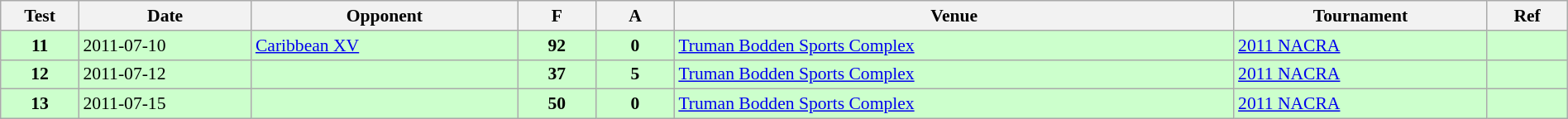<table class="wikitable sortable" style="width:100%; font-size:90%">
<tr>
<th style="width:5%">Test</th>
<th style="width:11%">Date</th>
<th style="width:17%">Opponent</th>
<th style="width:5%">F</th>
<th style="width:5%">A</th>
<th>Venue</th>
<th>Tournament</th>
<th>Ref</th>
</tr>
<tr bgcolor=#ccffcc>
<td align="center"><strong>11</strong></td>
<td>2011-07-10</td>
<td> <a href='#'>Caribbean XV</a></td>
<td align="center"><strong>92</strong></td>
<td align="center"><strong>0</strong></td>
<td><a href='#'>Truman Bodden Sports Complex</a></td>
<td><a href='#'>2011 NACRA</a></td>
<td></td>
</tr>
<tr bgcolor=#ccffcc>
<td align="center"><strong>12</strong></td>
<td>2011-07-12</td>
<td></td>
<td align="center"><strong>37</strong></td>
<td align="center"><strong>5</strong></td>
<td><a href='#'>Truman Bodden Sports Complex</a></td>
<td><a href='#'>2011 NACRA</a></td>
<td></td>
</tr>
<tr bgcolor=#ccffcc>
<td align="center"><strong>13</strong></td>
<td>2011-07-15</td>
<td></td>
<td align="center"><strong>50</strong></td>
<td align="center"><strong>0</strong></td>
<td><a href='#'>Truman Bodden Sports Complex</a></td>
<td><a href='#'>2011 NACRA</a></td>
<td></td>
</tr>
</table>
